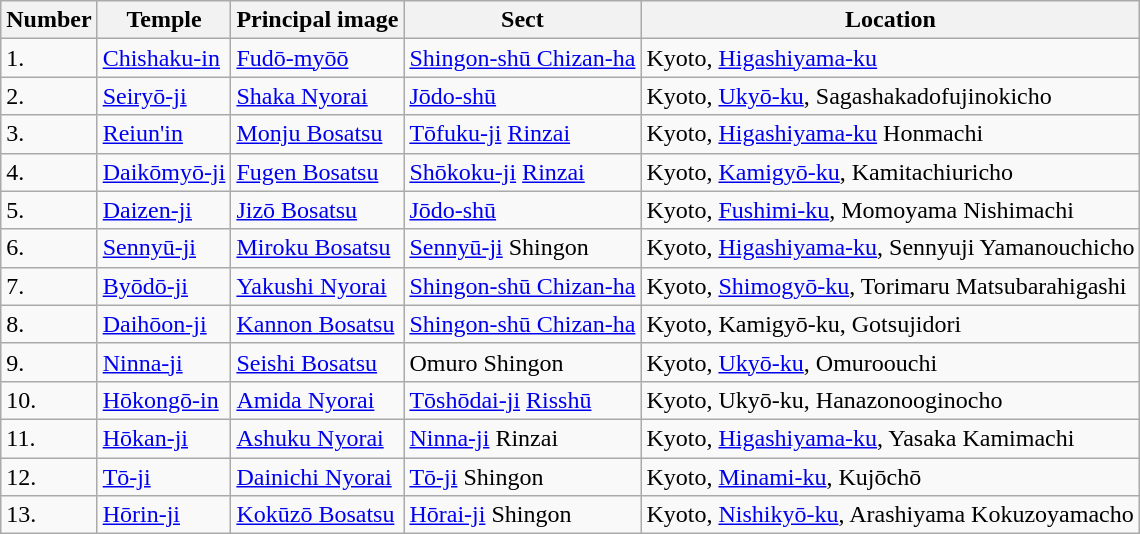<table class="wikitable">
<tr>
<th>Number</th>
<th>Temple</th>
<th>Principal image</th>
<th>Sect</th>
<th>Location</th>
</tr>
<tr>
<td>1.</td>
<td><a href='#'>Chishaku-in</a></td>
<td><a href='#'>Fudō-myōō</a></td>
<td><a href='#'>Shingon-shū Chizan-ha</a></td>
<td>Kyoto, <a href='#'>Higashiyama-ku</a></td>
</tr>
<tr>
<td>2.</td>
<td><a href='#'>Seiryō-ji</a></td>
<td><a href='#'>Shaka Nyorai</a></td>
<td><a href='#'>Jōdo-shū</a></td>
<td>Kyoto, <a href='#'>Ukyō-ku</a>, Sagashakadofujinokicho</td>
</tr>
<tr>
<td>3.</td>
<td><a href='#'>Reiun'in</a></td>
<td><a href='#'>Monju Bosatsu</a></td>
<td><a href='#'>Tōfuku-ji</a> <a href='#'>Rinzai</a></td>
<td>Kyoto, <a href='#'>Higashiyama-ku</a> Honmachi</td>
</tr>
<tr>
<td>4.</td>
<td><a href='#'>Daikōmyō-ji</a></td>
<td><a href='#'>Fugen Bosatsu</a></td>
<td><a href='#'>Shōkoku-ji</a> <a href='#'>Rinzai</a></td>
<td>Kyoto, <a href='#'>Kamigyō-ku</a>, Kamitachiuricho</td>
</tr>
<tr>
<td>5.</td>
<td><a href='#'>Daizen-ji</a></td>
<td><a href='#'>Jizō Bosatsu</a></td>
<td><a href='#'>Jōdo-shū</a></td>
<td>Kyoto, <a href='#'>Fushimi-ku</a>, Momoyama Nishimachi</td>
</tr>
<tr>
<td>6.</td>
<td><a href='#'>Sennyū-ji</a></td>
<td><a href='#'>Miroku Bosatsu</a></td>
<td><a href='#'>Sennyū-ji</a> Shingon</td>
<td>Kyoto, <a href='#'>Higashiyama-ku</a>, Sennyuji Yamanouchicho</td>
</tr>
<tr>
<td>7.</td>
<td><a href='#'>Byōdō-ji</a></td>
<td><a href='#'>Yakushi Nyorai</a></td>
<td><a href='#'>Shingon-shū Chizan-ha</a></td>
<td>Kyoto, <a href='#'>Shimogyō-ku</a>, Torimaru Matsubarahigashi</td>
</tr>
<tr>
<td>8.</td>
<td><a href='#'>Daihōon-ji</a></td>
<td><a href='#'>Kannon Bosatsu</a></td>
<td><a href='#'>Shingon-shū Chizan-ha</a></td>
<td>Kyoto, Kamigyō-ku, Gotsujidori</td>
</tr>
<tr>
<td>9.</td>
<td><a href='#'>Ninna-ji</a></td>
<td><a href='#'>Seishi Bosatsu</a></td>
<td>Omuro Shingon</td>
<td>Kyoto, <a href='#'>Ukyō-ku</a>, Omuroouchi</td>
</tr>
<tr>
<td>10.</td>
<td><a href='#'>Hōkongō-in</a></td>
<td><a href='#'>Amida Nyorai</a></td>
<td><a href='#'>Tōshōdai-ji</a> <a href='#'>Risshū</a></td>
<td>Kyoto, Ukyō-ku, Hanazonooginocho</td>
</tr>
<tr>
<td>11.</td>
<td><a href='#'>Hōkan-ji</a></td>
<td><a href='#'>Ashuku Nyorai</a></td>
<td><a href='#'>Ninna-ji</a> Rinzai</td>
<td>Kyoto, <a href='#'>Higashiyama-ku</a>, Yasaka Kamimachi</td>
</tr>
<tr>
<td>12.</td>
<td><a href='#'>Tō-ji</a></td>
<td><a href='#'>Dainichi Nyorai</a></td>
<td><a href='#'>Tō-ji</a> Shingon</td>
<td>Kyoto, <a href='#'>Minami-ku</a>, Kujōchō</td>
</tr>
<tr>
<td>13.</td>
<td><a href='#'>Hōrin-ji</a></td>
<td><a href='#'>Kokūzō Bosatsu</a></td>
<td><a href='#'>Hōrai-ji</a> Shingon</td>
<td>Kyoto, <a href='#'>Nishikyō-ku</a>, Arashiyama Kokuzoyamacho</td>
</tr>
</table>
